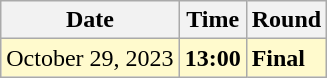<table class="wikitable">
<tr>
<th>Date</th>
<th>Time</th>
<th>Round</th>
</tr>
<tr style=background:lemonchiffon>
<td>October 29, 2023</td>
<td><strong>13:00</strong></td>
<td><strong>Final</strong></td>
</tr>
</table>
